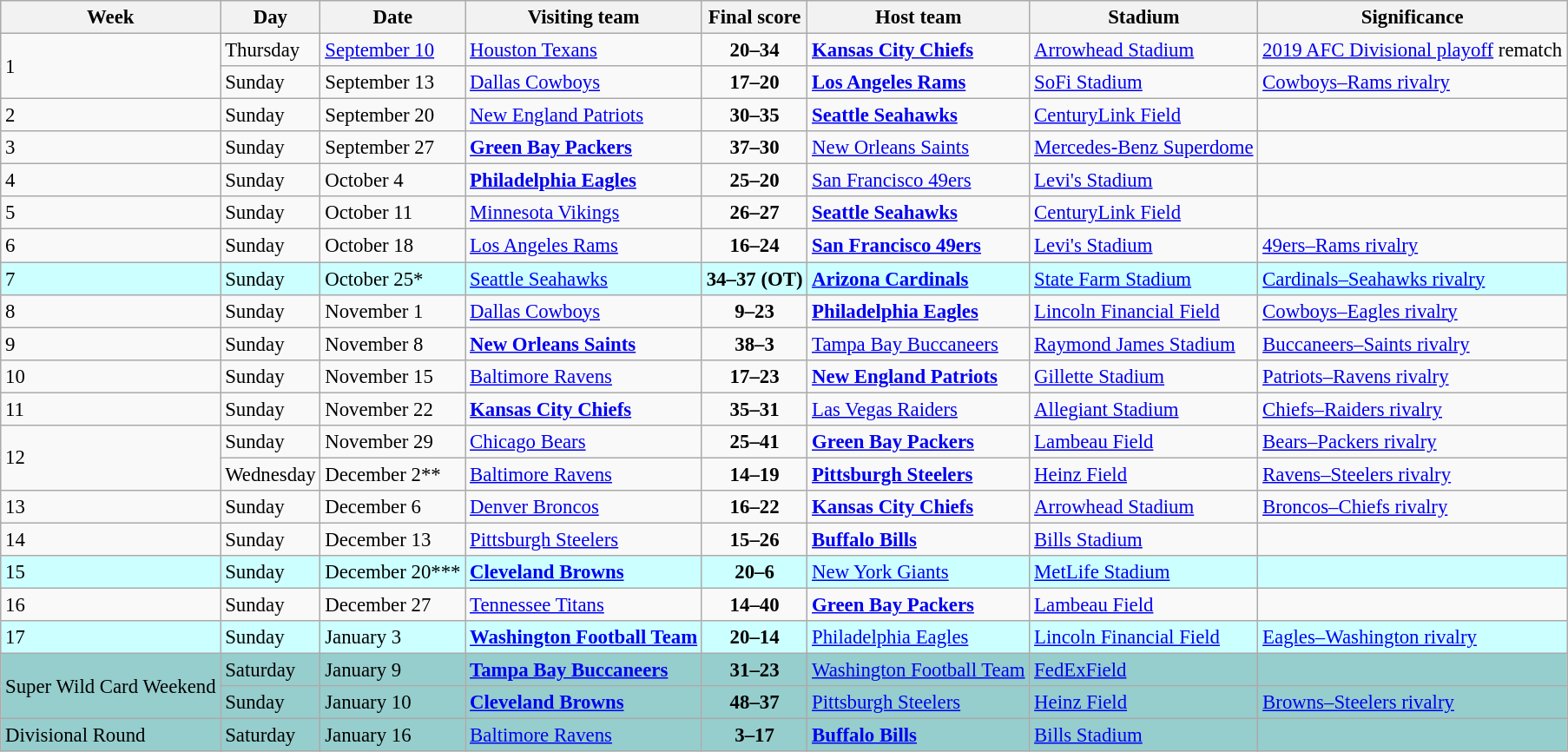<table class="wikitable" style="font-size: 95%;">
<tr>
<th>Week</th>
<th>Day</th>
<th>Date</th>
<th>Visiting team</th>
<th>Final score</th>
<th>Host team</th>
<th>Stadium</th>
<th>Significance</th>
</tr>
<tr>
<td rowspan="2">1</td>
<td>Thursday</td>
<td><a href='#'>September 10</a></td>
<td><a href='#'>Houston Texans</a></td>
<td align="center"><strong>20–34</strong></td>
<td><strong><a href='#'>Kansas City Chiefs</a></strong></td>
<td><a href='#'>Arrowhead Stadium</a></td>
<td><a href='#'>2019 AFC Divisional playoff</a> rematch</td>
</tr>
<tr>
<td>Sunday</td>
<td>September 13</td>
<td><a href='#'>Dallas Cowboys</a></td>
<td align="center"><strong>17–20</strong></td>
<td><strong><a href='#'>Los Angeles Rams</a></strong></td>
<td><a href='#'>SoFi Stadium</a></td>
<td><a href='#'>Cowboys–Rams rivalry</a></td>
</tr>
<tr>
<td>2</td>
<td>Sunday</td>
<td>September 20</td>
<td><a href='#'>New England Patriots</a></td>
<td align="center"><strong>30–35</strong></td>
<td><strong><a href='#'>Seattle Seahawks</a></strong></td>
<td><a href='#'>CenturyLink Field</a></td>
<td></td>
</tr>
<tr>
<td>3</td>
<td>Sunday</td>
<td>September 27</td>
<td><strong><a href='#'>Green Bay Packers</a></strong></td>
<td align="center"><strong>37–30</strong></td>
<td><a href='#'>New Orleans Saints</a></td>
<td><a href='#'>Mercedes-Benz Superdome</a></td>
<td></td>
</tr>
<tr>
<td>4</td>
<td>Sunday</td>
<td>October 4</td>
<td><strong><a href='#'>Philadelphia Eagles</a></strong></td>
<td align="center"><strong>25–20</strong></td>
<td><a href='#'>San Francisco 49ers</a></td>
<td><a href='#'>Levi's Stadium</a></td>
<td></td>
</tr>
<tr>
<td>5</td>
<td>Sunday</td>
<td>October 11</td>
<td><a href='#'>Minnesota Vikings</a></td>
<td align="center"><strong>26–27</strong></td>
<td><strong><a href='#'>Seattle Seahawks</a></strong></td>
<td><a href='#'>CenturyLink Field</a></td>
<td></td>
</tr>
<tr>
<td>6</td>
<td>Sunday</td>
<td>October 18</td>
<td><a href='#'>Los Angeles Rams</a></td>
<td align="center"><strong>16–24</strong></td>
<td><strong><a href='#'>San Francisco 49ers</a></strong></td>
<td><a href='#'>Levi's Stadium</a></td>
<td><a href='#'>49ers–Rams rivalry</a></td>
</tr>
<tr bgcolor="#ccffff">
<td>7</td>
<td>Sunday</td>
<td>October 25*</td>
<td><a href='#'>Seattle Seahawks</a></td>
<td align="center "><strong>34–37 (OT)</strong></td>
<td><strong><a href='#'>Arizona Cardinals</a></strong></td>
<td><a href='#'>State Farm Stadium</a></td>
<td><a href='#'>Cardinals–Seahawks rivalry</a></td>
</tr>
<tr>
<td>8</td>
<td>Sunday</td>
<td>November 1</td>
<td><a href='#'>Dallas Cowboys</a></td>
<td align="center"><strong>9–23</strong></td>
<td><strong><a href='#'>Philadelphia Eagles</a></strong></td>
<td><a href='#'>Lincoln Financial Field</a></td>
<td><a href='#'>Cowboys–Eagles rivalry</a></td>
</tr>
<tr>
<td>9</td>
<td>Sunday</td>
<td>November 8</td>
<td><strong><a href='#'>New Orleans Saints</a></strong></td>
<td align="center"><strong>38–3</strong></td>
<td><a href='#'>Tampa Bay Buccaneers</a></td>
<td><a href='#'>Raymond James Stadium</a></td>
<td><a href='#'>Buccaneers–Saints rivalry</a></td>
</tr>
<tr>
<td>10</td>
<td>Sunday</td>
<td>November 15</td>
<td><a href='#'>Baltimore Ravens</a></td>
<td align="center"><strong>17–23</strong></td>
<td><strong><a href='#'>New England Patriots</a></strong></td>
<td><a href='#'>Gillette Stadium</a></td>
<td><a href='#'>Patriots–Ravens rivalry</a></td>
</tr>
<tr>
<td>11</td>
<td>Sunday</td>
<td>November 22</td>
<td><strong><a href='#'>Kansas City Chiefs</a></strong></td>
<td align="center"><strong>35–31</strong></td>
<td><a href='#'>Las Vegas Raiders</a></td>
<td><a href='#'>Allegiant Stadium</a></td>
<td><a href='#'>Chiefs–Raiders rivalry</a></td>
</tr>
<tr>
<td rowspan="2">12</td>
<td>Sunday</td>
<td>November 29</td>
<td><a href='#'>Chicago Bears</a></td>
<td align="center"><strong>25–41</strong></td>
<td><strong><a href='#'>Green Bay Packers</a></strong></td>
<td><a href='#'>Lambeau Field</a></td>
<td><a href='#'>Bears–Packers rivalry</a></td>
</tr>
<tr>
<td>Wednesday</td>
<td>December 2**</td>
<td><a href='#'>Baltimore Ravens</a></td>
<td align="center"><strong>14–19</strong></td>
<td><strong><a href='#'>Pittsburgh Steelers</a></strong></td>
<td><a href='#'>Heinz Field</a></td>
<td><a href='#'>Ravens–Steelers rivalry</a></td>
</tr>
<tr>
<td>13</td>
<td>Sunday</td>
<td>December 6</td>
<td><a href='#'>Denver Broncos</a></td>
<td align="center"><strong>16–22</strong></td>
<td><strong><a href='#'>Kansas City Chiefs</a></strong></td>
<td><a href='#'>Arrowhead Stadium</a></td>
<td><a href='#'>Broncos–Chiefs rivalry</a></td>
</tr>
<tr>
<td>14</td>
<td>Sunday</td>
<td>December 13</td>
<td><a href='#'>Pittsburgh Steelers</a></td>
<td align="center"><strong>15–26</strong></td>
<td><strong><a href='#'>Buffalo Bills</a></strong></td>
<td><a href='#'>Bills Stadium</a></td>
<td></td>
</tr>
<tr bgcolor="#ccffff">
<td>15</td>
<td>Sunday</td>
<td>December 20***</td>
<td><strong><a href='#'>Cleveland Browns</a></strong></td>
<td align="center"><strong>20–6</strong></td>
<td><a href='#'>New York Giants</a></td>
<td><a href='#'>MetLife Stadium</a></td>
<td></td>
</tr>
<tr>
<td>16</td>
<td>Sunday</td>
<td>December 27</td>
<td><a href='#'>Tennessee Titans</a></td>
<td align="center"><strong>14–40</strong></td>
<td><strong><a href='#'>Green Bay Packers</a></strong></td>
<td><a href='#'>Lambeau Field</a></td>
<td></td>
</tr>
<tr bgcolor="#ccffff">
<td>17</td>
<td>Sunday</td>
<td>January 3</td>
<td><strong><a href='#'>Washington Football Team</a></strong></td>
<td align="center"><strong>20–14</strong></td>
<td><a href='#'>Philadelphia Eagles</a></td>
<td><a href='#'>Lincoln Financial Field</a></td>
<td><a href='#'>Eagles–Washington rivalry</a></td>
</tr>
<tr bgcolor="96cdcd">
<td rowspan="2">Super Wild Card Weekend</td>
<td>Saturday</td>
<td>January 9</td>
<td><strong><a href='#'>Tampa Bay Buccaneers</a></strong></td>
<td align="center"><strong>31–23</strong></td>
<td><a href='#'>Washington Football Team</a></td>
<td><a href='#'>FedExField</a></td>
<td></td>
</tr>
<tr bgcolor="96cdcd">
<td>Sunday</td>
<td>January 10</td>
<td><strong><a href='#'>Cleveland Browns</a></strong></td>
<td align="center"><strong>48–37</strong></td>
<td><a href='#'>Pittsburgh Steelers</a></td>
<td><a href='#'>Heinz Field</a></td>
<td><a href='#'>Browns–Steelers rivalry</a></td>
</tr>
<tr bgcolor="96cdcd">
<td>Divisional Round</td>
<td>Saturday</td>
<td>January 16</td>
<td><a href='#'>Baltimore Ravens</a></td>
<td align="center"><strong>3–17</strong></td>
<td><strong><a href='#'>Buffalo Bills</a></strong></td>
<td><a href='#'>Bills Stadium</a></td>
<td></td>
</tr>
</table>
